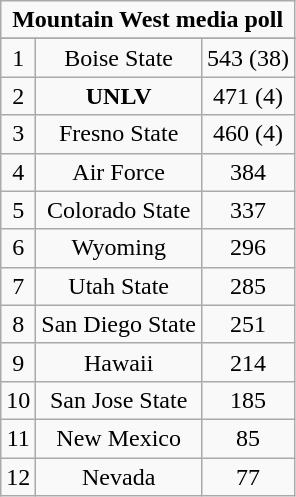<table class="wikitable" style="display: inline-table;">
<tr>
<td align="center" Colspan="3"><strong>Mountain West media poll</strong></td>
</tr>
<tr align="center">
</tr>
<tr align="center">
<td>1</td>
<td>Boise State</td>
<td>543 (38)</td>
</tr>
<tr align="center">
<td>2</td>
<td><strong>UNLV</strong></td>
<td>471 (4)</td>
</tr>
<tr align="center">
<td>3</td>
<td>Fresno State</td>
<td>460 (4)</td>
</tr>
<tr align="center">
<td>4</td>
<td>Air Force</td>
<td>384</td>
</tr>
<tr align="center">
<td>5</td>
<td>Colorado State</td>
<td>337</td>
</tr>
<tr align="center">
<td>6</td>
<td>Wyoming</td>
<td>296</td>
</tr>
<tr align="center">
<td>7</td>
<td>Utah State</td>
<td>285</td>
</tr>
<tr align="center">
<td>8</td>
<td>San Diego State</td>
<td>251</td>
</tr>
<tr align="center">
<td>9</td>
<td>Hawaii</td>
<td>214</td>
</tr>
<tr align="center">
<td>10</td>
<td>San Jose State</td>
<td>185</td>
</tr>
<tr align="center">
<td>11</td>
<td>New Mexico</td>
<td>85</td>
</tr>
<tr align="center">
<td>12</td>
<td>Nevada</td>
<td>77</td>
</tr>
</table>
